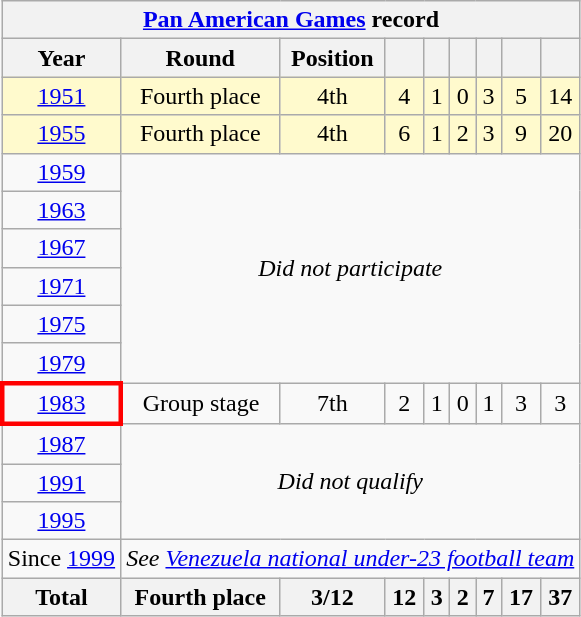<table class="wikitable" style="text-align: center;">
<tr>
<th colspan=9><a href='#'>Pan American Games</a> record</th>
</tr>
<tr>
<th>Year</th>
<th>Round</th>
<th>Position</th>
<th></th>
<th></th>
<th></th>
<th></th>
<th></th>
<th></th>
</tr>
<tr style="background:LemonChiffon;">
<td> <a href='#'>1951</a></td>
<td>Fourth place</td>
<td>4th</td>
<td>4</td>
<td>1</td>
<td>0</td>
<td>3</td>
<td>5</td>
<td>14</td>
</tr>
<tr style="background:LemonChiffon;">
<td> <a href='#'>1955</a></td>
<td>Fourth place</td>
<td>4th</td>
<td>6</td>
<td>1</td>
<td>2</td>
<td>3</td>
<td>9</td>
<td>20</td>
</tr>
<tr>
<td> <a href='#'>1959</a></td>
<td colspan=8 rowspan=6><em>Did not participate</em></td>
</tr>
<tr>
<td> <a href='#'>1963</a></td>
</tr>
<tr>
<td> <a href='#'>1967</a></td>
</tr>
<tr>
<td> <a href='#'>1971</a></td>
</tr>
<tr>
<td> <a href='#'>1975</a></td>
</tr>
<tr>
<td> <a href='#'>1979</a></td>
</tr>
<tr>
<td style="border:3px solid red"> <a href='#'>1983</a></td>
<td>Group stage</td>
<td>7th</td>
<td>2</td>
<td>1</td>
<td>0</td>
<td>1</td>
<td>3</td>
<td>3</td>
</tr>
<tr>
<td> <a href='#'>1987</a></td>
<td colspan=8 rowspan=3><em>Did not qualify</em></td>
</tr>
<tr>
<td> <a href='#'>1991</a></td>
</tr>
<tr>
<td> <a href='#'>1995</a></td>
</tr>
<tr>
<td>Since <a href='#'>1999</a></td>
<td colspan=8><em>See <a href='#'>Venezuela national under-23 football team</a></em></td>
</tr>
<tr>
<th>Total</th>
<th>Fourth place</th>
<th>3/12</th>
<th>12</th>
<th>3</th>
<th>2</th>
<th>7</th>
<th>17</th>
<th>37</th>
</tr>
</table>
